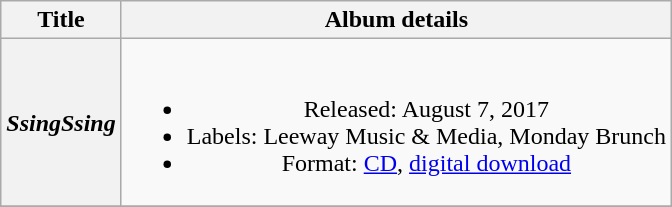<table class="wikitable plainrowheaders" style="text-align:center;">
<tr>
<th>Title</th>
<th>Album details</th>
</tr>
<tr>
<th scope="row"><em>SsingSsing</em></th>
<td><br><ul><li>Released: August 7, 2017</li><li>Labels: Leeway Music & Media, Monday Brunch</li><li>Format: <a href='#'>CD</a>, <a href='#'>digital download</a></li></ul></td>
</tr>
<tr>
</tr>
</table>
